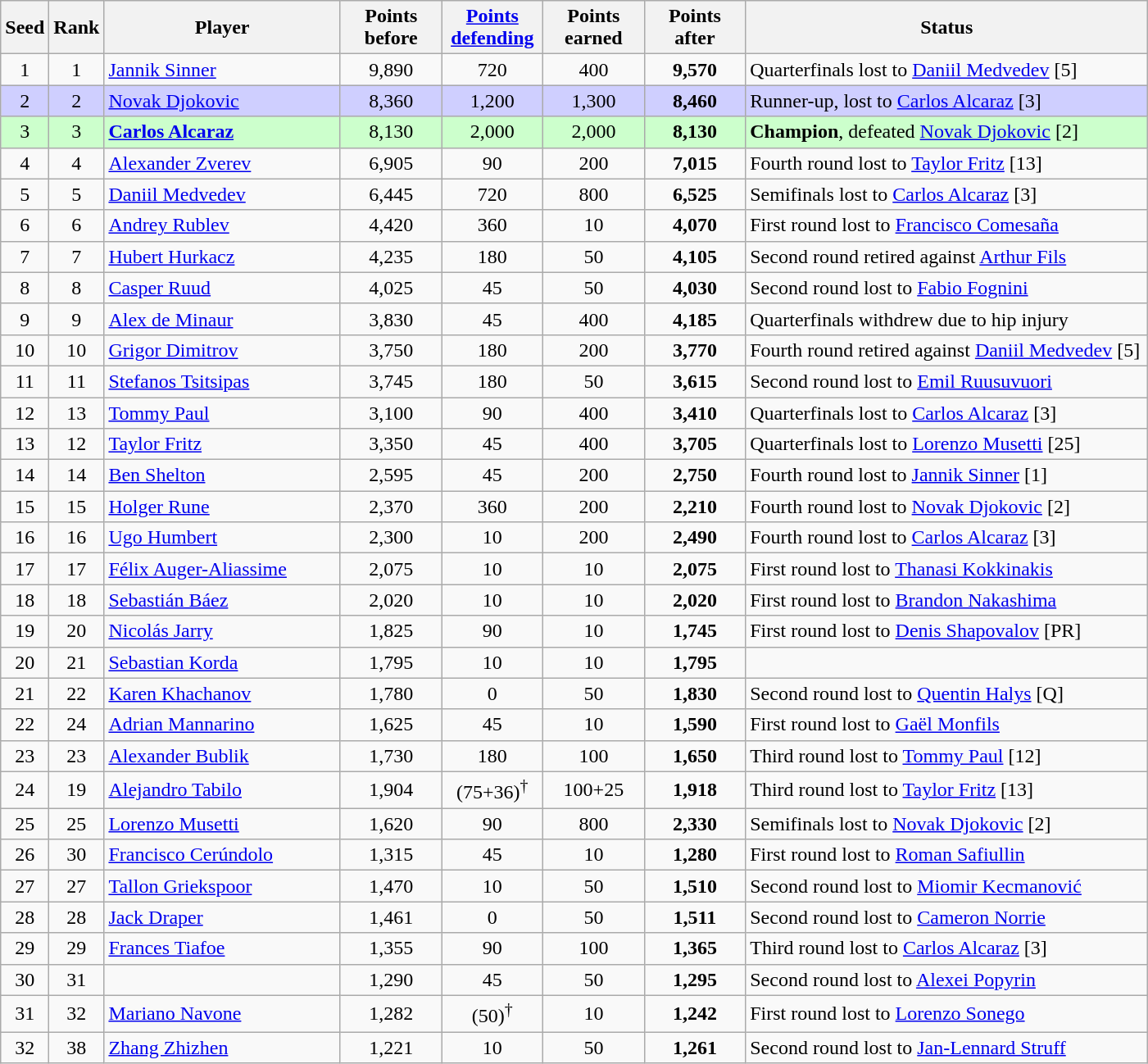<table class="wikitable sortable">
<tr>
<th style="width:30px;">Seed</th>
<th style="width:30px;">Rank</th>
<th style="width:185px;">Player</th>
<th style="width:75px;">Points before</th>
<th style="width:75px;"><a href='#'>Points defending</a></th>
<th style="width:75px;">Points earned</th>
<th style="width:75px;">Points after</th>
<th style="width:320px;">Status</th>
</tr>
<tr>
<td style="text-align:center;">1</td>
<td style="text-align:center;">1</td>
<td> <a href='#'>Jannik Sinner</a></td>
<td style="text-align:center;">9,890</td>
<td style="text-align:center;">720</td>
<td style="text-align:center;">400</td>
<td style="text-align:center;"><strong>9,570</strong></td>
<td>Quarterfinals lost to  <a href='#'>Daniil Medvedev</a> [5]</td>
</tr>
<tr style=background:#CFCFFF>
<td style="text-align:center;">2</td>
<td style="text-align:center;">2</td>
<td> <a href='#'>Novak Djokovic</a></td>
<td style="text-align:center;">8,360</td>
<td style="text-align:center;">1,200</td>
<td style="text-align:center;">1,300</td>
<td style="text-align:center;"><strong>8,460</strong></td>
<td>Runner-up, lost to  <a href='#'>Carlos Alcaraz</a> [3]</td>
</tr>
<tr style=background:#CFC>
<td style="text-align:center;">3</td>
<td style="text-align:center;">3</td>
<td> <strong><a href='#'>Carlos Alcaraz</a></strong></td>
<td style="text-align:center;">8,130</td>
<td style="text-align:center;">2,000</td>
<td style="text-align:center;">2,000</td>
<td style="text-align:center;"><strong>8,130</strong></td>
<td><strong>Champion</strong>, defeated  <a href='#'>Novak Djokovic</a> [2]</td>
</tr>
<tr>
<td style="text-align:center;">4</td>
<td style="text-align:center;">4</td>
<td> <a href='#'>Alexander Zverev</a></td>
<td style="text-align:center;">6,905</td>
<td style="text-align:center;">90</td>
<td style="text-align:center;">200</td>
<td style="text-align:center;"><strong>7,015</strong></td>
<td>Fourth round lost to  <a href='#'>Taylor Fritz</a> [13]</td>
</tr>
<tr>
<td style="text-align:center;">5</td>
<td style="text-align:center;">5</td>
<td> <a href='#'>Daniil Medvedev</a></td>
<td style="text-align:center;">6,445</td>
<td style="text-align:center;">720</td>
<td style="text-align:center;">800</td>
<td style="text-align:center;"><strong>6,525</strong></td>
<td>Semifinals lost to  <a href='#'>Carlos Alcaraz</a> [3]</td>
</tr>
<tr>
<td style="text-align:center;">6</td>
<td style="text-align:center;">6</td>
<td> <a href='#'>Andrey Rublev</a></td>
<td style="text-align:center;">4,420</td>
<td style="text-align:center;">360</td>
<td style="text-align:center;">10</td>
<td style="text-align:center;"><strong>4,070</strong></td>
<td>First round lost to  <a href='#'>Francisco Comesaña</a></td>
</tr>
<tr>
<td style="text-align:center;">7</td>
<td style="text-align:center;">7</td>
<td> <a href='#'>Hubert Hurkacz</a></td>
<td style="text-align:center;">4,235</td>
<td style="text-align:center;">180</td>
<td style="text-align:center;">50</td>
<td style="text-align:center;"><strong>4,105</strong></td>
<td>Second round retired against  <a href='#'>Arthur Fils</a></td>
</tr>
<tr>
<td style="text-align:center;">8</td>
<td style="text-align:center;">8</td>
<td> <a href='#'>Casper Ruud</a></td>
<td style="text-align:center;">4,025</td>
<td style="text-align:center;">45</td>
<td style="text-align:center;">50</td>
<td style="text-align:center;"><strong>4,030</strong></td>
<td>Second round lost to  <a href='#'>Fabio Fognini</a></td>
</tr>
<tr>
<td style="text-align:center;">9</td>
<td style="text-align:center;">9</td>
<td> <a href='#'>Alex de Minaur</a></td>
<td style="text-align:center;">3,830</td>
<td style="text-align:center;">45</td>
<td style="text-align:center;">400</td>
<td style="text-align:center;"><strong>4,185</strong></td>
<td>Quarterfinals withdrew due to hip injury</td>
</tr>
<tr>
<td style="text-align:center;">10</td>
<td style="text-align:center;">10</td>
<td> <a href='#'>Grigor Dimitrov</a></td>
<td style="text-align:center;">3,750</td>
<td style="text-align:center;">180</td>
<td style="text-align:center;">200</td>
<td style="text-align:center;"><strong>3,770</strong></td>
<td>Fourth round retired against  <a href='#'>Daniil Medvedev</a> [5]</td>
</tr>
<tr>
<td style="text-align:center;">11</td>
<td style="text-align:center;">11</td>
<td> <a href='#'>Stefanos Tsitsipas</a></td>
<td style="text-align:center;">3,745</td>
<td style="text-align:center;">180</td>
<td style="text-align:center;">50</td>
<td style="text-align:center;"><strong>3,615</strong></td>
<td>Second round lost to  <a href='#'>Emil Ruusuvuori</a></td>
</tr>
<tr>
<td style="text-align:center;">12</td>
<td style="text-align:center;">13</td>
<td> <a href='#'>Tommy Paul</a></td>
<td style="text-align:center;">3,100</td>
<td style="text-align:center;">90</td>
<td style="text-align:center;">400</td>
<td style="text-align:center;"><strong>3,410</strong></td>
<td>Quarterfinals lost to  <a href='#'>Carlos Alcaraz</a> [3]</td>
</tr>
<tr>
<td style="text-align:center;">13</td>
<td style="text-align:center;">12</td>
<td> <a href='#'>Taylor Fritz</a></td>
<td style="text-align:center;">3,350</td>
<td style="text-align:center;">45</td>
<td style="text-align:center;">400</td>
<td style="text-align:center;"><strong>3,705</strong></td>
<td>Quarterfinals lost to  <a href='#'>Lorenzo Musetti</a> [25]</td>
</tr>
<tr>
<td style="text-align:center;">14</td>
<td style="text-align:center;">14</td>
<td> <a href='#'>Ben Shelton</a></td>
<td style="text-align:center;">2,595</td>
<td style="text-align:center;">45</td>
<td style="text-align:center;">200</td>
<td style="text-align:center;"><strong>2,750</strong></td>
<td>Fourth round lost to  <a href='#'>Jannik Sinner</a> [1]</td>
</tr>
<tr>
<td style="text-align:center;">15</td>
<td style="text-align:center;">15</td>
<td> <a href='#'>Holger Rune</a></td>
<td style="text-align:center;">2,370</td>
<td style="text-align:center;">360</td>
<td style="text-align:center;">200</td>
<td style="text-align:center;"><strong>2,210</strong></td>
<td>Fourth round lost to  <a href='#'>Novak Djokovic</a> [2]</td>
</tr>
<tr>
<td style="text-align:center;">16</td>
<td style="text-align:center;">16</td>
<td> <a href='#'>Ugo Humbert</a></td>
<td style="text-align:center;">2,300</td>
<td style="text-align:center;">10</td>
<td style="text-align:center;">200</td>
<td style="text-align:center;"><strong>2,490</strong></td>
<td>Fourth round lost to  <a href='#'>Carlos Alcaraz</a> [3]</td>
</tr>
<tr>
<td style="text-align:center;">17</td>
<td style="text-align:center;">17</td>
<td> <a href='#'>Félix Auger-Aliassime</a></td>
<td style="text-align:center;">2,075</td>
<td style="text-align:center;">10</td>
<td style="text-align:center;">10</td>
<td style="text-align:center;"><strong>2,075</strong></td>
<td>First round lost to  <a href='#'>Thanasi Kokkinakis</a></td>
</tr>
<tr>
<td style="text-align:center;">18</td>
<td style="text-align:center;">18</td>
<td> <a href='#'>Sebastián Báez</a></td>
<td style="text-align:center;">2,020</td>
<td style="text-align:center;">10</td>
<td style="text-align:center;">10</td>
<td style="text-align:center;"><strong>2,020</strong></td>
<td>First round lost to  <a href='#'>Brandon Nakashima</a></td>
</tr>
<tr>
<td style="text-align:center;">19</td>
<td style="text-align:center;">20</td>
<td> <a href='#'>Nicolás Jarry</a></td>
<td style="text-align:center;">1,825</td>
<td style="text-align:center;">90</td>
<td style="text-align:center;">10</td>
<td style="text-align:center;"><strong>1,745</strong></td>
<td>First round lost to  <a href='#'>Denis Shapovalov</a> [PR]</td>
</tr>
<tr>
<td style="text-align:center;">20</td>
<td style="text-align:center;">21</td>
<td> <a href='#'>Sebastian Korda</a></td>
<td style="text-align:center;">1,795</td>
<td style="text-align:center;">10</td>
<td style="text-align:center;">10</td>
<td style="text-align:center;"><strong>1,795</strong></td>
<td></td>
</tr>
<tr>
<td style="text-align:center;">21</td>
<td style="text-align:center;">22</td>
<td> <a href='#'>Karen Khachanov</a></td>
<td style="text-align:center;">1,780</td>
<td style="text-align:center;">0</td>
<td style="text-align:center;">50</td>
<td style="text-align:center;"><strong>1,830</strong></td>
<td>Second round lost to  <a href='#'>Quentin Halys</a> [Q]</td>
</tr>
<tr>
<td style="text-align:center;">22</td>
<td style="text-align:center;">24</td>
<td> <a href='#'>Adrian Mannarino</a></td>
<td style="text-align:center;">1,625</td>
<td style="text-align:center;">45</td>
<td style="text-align:center;">10</td>
<td style="text-align:center;"><strong>1,590</strong></td>
<td>First round lost to  <a href='#'>Gaël Monfils</a></td>
</tr>
<tr>
<td style="text-align:center;">23</td>
<td style="text-align:center;">23</td>
<td> <a href='#'>Alexander Bublik</a></td>
<td style="text-align:center;">1,730</td>
<td style="text-align:center;">180</td>
<td style="text-align:center;">100</td>
<td style="text-align:center;"><strong>1,650</strong></td>
<td>Third round lost to  <a href='#'>Tommy Paul</a> [12]</td>
</tr>
<tr>
<td style="text-align:center;">24</td>
<td style="text-align:center;">19</td>
<td> <a href='#'>Alejandro Tabilo</a></td>
<td style="text-align:center;">1,904</td>
<td style="text-align:center;">(75+36)<sup>†</sup></td>
<td style="text-align:center;">100+25</td>
<td style="text-align:center;"><strong>1,918</strong></td>
<td>Third round lost to  <a href='#'>Taylor Fritz</a> [13]</td>
</tr>
<tr>
<td style="text-align:center;">25</td>
<td style="text-align:center;">25</td>
<td> <a href='#'>Lorenzo Musetti</a></td>
<td style="text-align:center;">1,620</td>
<td style="text-align:center;">90</td>
<td style="text-align:center;">800</td>
<td style="text-align:center;"><strong>2,330</strong></td>
<td>Semifinals lost to  <a href='#'>Novak Djokovic</a> [2]</td>
</tr>
<tr>
<td style="text-align:center;">26</td>
<td style="text-align:center;">30</td>
<td> <a href='#'>Francisco Cerúndolo</a></td>
<td style="text-align:center;">1,315</td>
<td style="text-align:center;">45</td>
<td style="text-align:center;">10</td>
<td style="text-align:center;"><strong>1,280</strong></td>
<td>First round lost to  <a href='#'>Roman Safiullin</a></td>
</tr>
<tr>
<td style="text-align:center;">27</td>
<td style="text-align:center;">27</td>
<td> <a href='#'>Tallon Griekspoor</a></td>
<td style="text-align:center;">1,470</td>
<td style="text-align:center;">10</td>
<td style="text-align:center;">50</td>
<td style="text-align:center;"><strong>1,510</strong></td>
<td>Second round lost to  <a href='#'>Miomir Kecmanović</a></td>
</tr>
<tr>
<td style="text-align:center;">28</td>
<td style="text-align:center;">28</td>
<td> <a href='#'>Jack Draper</a></td>
<td style="text-align:center;">1,461</td>
<td style="text-align:center;">0</td>
<td style="text-align:center;">50</td>
<td style="text-align:center;"><strong>1,511</strong></td>
<td>Second round lost to  <a href='#'>Cameron Norrie</a></td>
</tr>
<tr>
<td style="text-align:center;">29</td>
<td style="text-align:center;">29</td>
<td> <a href='#'>Frances Tiafoe</a></td>
<td style="text-align:center;">1,355</td>
<td style="text-align:center;">90</td>
<td style="text-align:center;">100</td>
<td style="text-align:center;"><strong>1,365</strong></td>
<td>Third round lost to  <a href='#'>Carlos Alcaraz</a> [3]</td>
</tr>
<tr>
<td style="text-align:center;">30</td>
<td style="text-align:center;">31</td>
<td></td>
<td style="text-align:center;">1,290</td>
<td style="text-align:center;">45</td>
<td style="text-align:center;">50</td>
<td style="text-align:center;"><strong>1,295</strong></td>
<td>Second round lost to   <a href='#'>Alexei Popyrin</a></td>
</tr>
<tr>
<td style="text-align:center;">31</td>
<td style="text-align:center;">32</td>
<td> <a href='#'>Mariano Navone</a></td>
<td style="text-align:center;">1,282</td>
<td style="text-align:center;">(50)<sup>†</sup></td>
<td style="text-align:center;">10</td>
<td style="text-align:center;"><strong>1,242</strong></td>
<td>First round lost to  <a href='#'>Lorenzo Sonego</a></td>
</tr>
<tr>
<td style="text-align:center;">32</td>
<td style="text-align:center;">38</td>
<td> <a href='#'>Zhang Zhizhen</a></td>
<td style="text-align:center;">1,221</td>
<td style="text-align:center;">10</td>
<td style="text-align:center;">50</td>
<td style="text-align:center;"><strong>1,261</strong></td>
<td>Second round lost to  <a href='#'>Jan-Lennard Struff</a></td>
</tr>
</table>
